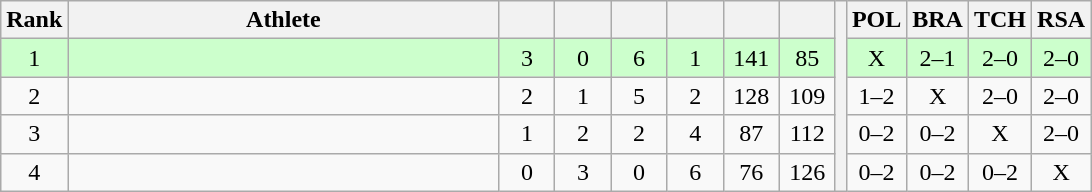<table class="wikitable" style="text-align:center">
<tr>
<th>Rank</th>
<th width=280>Athlete</th>
<th width=30></th>
<th width=30></th>
<th width=30></th>
<th width=30></th>
<th width=30></th>
<th width=30></th>
<th rowspan=5></th>
<th width=30>POL</th>
<th width=30>BRA</th>
<th width=30>TCH</th>
<th width=30>RSA</th>
</tr>
<tr style="background-color:#ccffcc;">
<td>1</td>
<td align=left></td>
<td>3</td>
<td>0</td>
<td>6</td>
<td>1</td>
<td>141</td>
<td>85</td>
<td>X</td>
<td>2–1</td>
<td>2–0</td>
<td>2–0</td>
</tr>
<tr>
<td>2</td>
<td align=left></td>
<td>2</td>
<td>1</td>
<td>5</td>
<td>2</td>
<td>128</td>
<td>109</td>
<td>1–2</td>
<td>X</td>
<td>2–0</td>
<td>2–0</td>
</tr>
<tr>
<td>3</td>
<td align=left></td>
<td>1</td>
<td>2</td>
<td>2</td>
<td>4</td>
<td>87</td>
<td>112</td>
<td>0–2</td>
<td>0–2</td>
<td>X</td>
<td>2–0</td>
</tr>
<tr>
<td>4</td>
<td align=left></td>
<td>0</td>
<td>3</td>
<td>0</td>
<td>6</td>
<td>76</td>
<td>126</td>
<td>0–2</td>
<td>0–2</td>
<td>0–2</td>
<td>X</td>
</tr>
</table>
